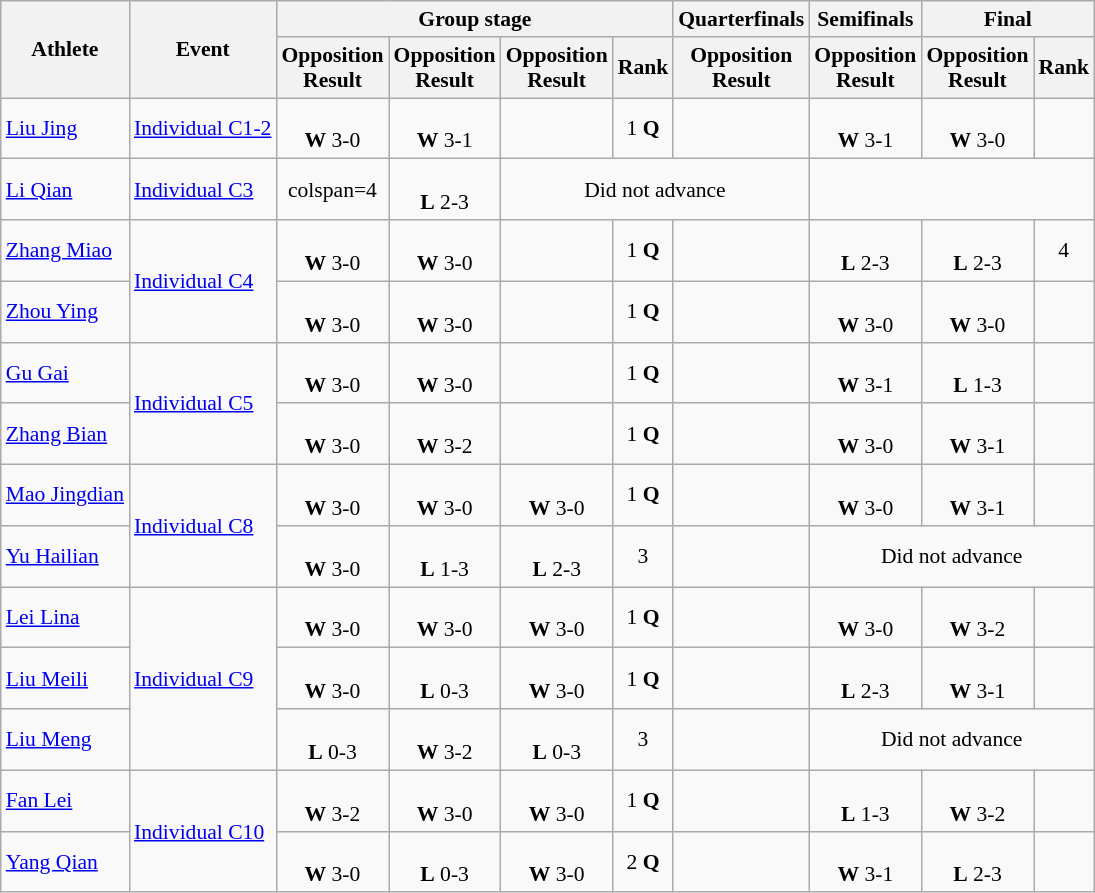<table class=wikitable style="text-align: center; font-size:90%">
<tr>
<th rowspan="2">Athlete</th>
<th rowspan="2">Event</th>
<th colspan="4">Group stage</th>
<th>Quarterfinals</th>
<th>Semifinals</th>
<th colspan="2">Final</th>
</tr>
<tr>
<th>Opposition<br>Result</th>
<th>Opposition<br>Result</th>
<th>Opposition<br>Result</th>
<th>Rank</th>
<th>Opposition<br>Result</th>
<th>Opposition<br>Result</th>
<th>Opposition<br>Result</th>
<th>Rank</th>
</tr>
<tr>
<td align=left><a href='#'>Liu Jing</a></td>
<td align=left><a href='#'>Individual C1-2</a></td>
<td><br><strong>W</strong> 3-0</td>
<td><br><strong>W</strong> 3-1</td>
<td></td>
<td>1 <strong>Q</strong></td>
<td></td>
<td><br><strong>W</strong> 3-1</td>
<td><br><strong>W</strong> 3-0</td>
<td></td>
</tr>
<tr>
<td align=left><a href='#'>Li Qian</a></td>
<td align=left><a href='#'>Individual C3</a></td>
<td>colspan=4 </td>
<td><br><strong>L</strong> 2-3</td>
<td colspan=3>Did not advance</td>
</tr>
<tr>
<td align=left><a href='#'>Zhang Miao</a></td>
<td align=left rowspan=2><a href='#'>Individual C4</a></td>
<td><br><strong>W</strong> 3-0</td>
<td><br><strong>W</strong> 3-0</td>
<td></td>
<td>1 <strong>Q</strong></td>
<td></td>
<td><br><strong>L</strong> 2-3</td>
<td><br><strong>L</strong> 2-3</td>
<td>4</td>
</tr>
<tr>
<td align=left><a href='#'>Zhou Ying</a></td>
<td><br><strong>W</strong> 3-0</td>
<td><br><strong>W</strong> 3-0</td>
<td></td>
<td>1 <strong>Q</strong></td>
<td></td>
<td><br><strong>W</strong> 3-0</td>
<td><br><strong>W</strong> 3-0</td>
<td></td>
</tr>
<tr>
<td align=left><a href='#'>Gu Gai</a></td>
<td align=left rowspan=2><a href='#'>Individual C5</a></td>
<td><br><strong>W</strong> 3-0</td>
<td><br><strong>W</strong> 3-0</td>
<td></td>
<td>1 <strong>Q</strong></td>
<td></td>
<td><br><strong>W</strong> 3-1</td>
<td><br><strong>L</strong> 1-3</td>
<td></td>
</tr>
<tr>
<td align=left><a href='#'>Zhang Bian</a></td>
<td><br><strong>W</strong> 3-0</td>
<td><br><strong>W</strong> 3-2</td>
<td></td>
<td>1 <strong>Q</strong></td>
<td></td>
<td><br><strong>W</strong> 3-0</td>
<td><br><strong>W</strong> 3-1</td>
<td></td>
</tr>
<tr>
<td align=left><a href='#'>Mao Jingdian</a></td>
<td align=left rowspan=2><a href='#'>Individual C8</a></td>
<td><br><strong>W</strong> 3-0</td>
<td><br><strong>W</strong> 3-0</td>
<td><br><strong>W</strong> 3-0</td>
<td>1 <strong>Q</strong></td>
<td></td>
<td><br><strong>W</strong> 3-0</td>
<td><br><strong>W</strong> 3-1</td>
<td></td>
</tr>
<tr>
<td align=left><a href='#'>Yu Hailian</a></td>
<td><br><strong>W</strong> 3-0</td>
<td><br><strong>L</strong> 1-3</td>
<td><br><strong>L</strong> 2-3</td>
<td>3</td>
<td></td>
<td colspan=3>Did not advance</td>
</tr>
<tr>
<td align=left><a href='#'>Lei Lina</a></td>
<td align=left rowspan=3><a href='#'>Individual C9</a></td>
<td><br><strong>W</strong> 3-0</td>
<td><br><strong>W</strong> 3-0</td>
<td><br><strong>W</strong> 3-0</td>
<td>1 <strong>Q</strong></td>
<td></td>
<td><br><strong>W</strong> 3-0</td>
<td><br><strong>W</strong> 3-2</td>
<td></td>
</tr>
<tr>
<td align=left><a href='#'>Liu Meili</a></td>
<td><br><strong>W</strong> 3-0</td>
<td><br><strong>L</strong> 0-3</td>
<td><br><strong>W</strong> 3-0</td>
<td>1 <strong>Q</strong></td>
<td></td>
<td><br><strong>L</strong> 2-3</td>
<td><br><strong>W</strong> 3-1</td>
<td></td>
</tr>
<tr>
<td align=left><a href='#'>Liu Meng</a></td>
<td><br><strong>L</strong> 0-3</td>
<td><br><strong>W</strong> 3-2</td>
<td><br><strong>L</strong> 0-3</td>
<td>3</td>
<td></td>
<td colspan=3>Did not advance</td>
</tr>
<tr>
<td align=left><a href='#'>Fan Lei</a></td>
<td align=left rowspan=2><a href='#'>Individual C10</a></td>
<td><br><strong>W</strong> 3-2</td>
<td><br><strong>W</strong> 3-0</td>
<td><br><strong>W</strong> 3-0</td>
<td>1 <strong>Q</strong></td>
<td></td>
<td><br><strong>L</strong> 1-3</td>
<td><br><strong>W</strong> 3-2</td>
<td></td>
</tr>
<tr>
<td align=left><a href='#'>Yang Qian</a></td>
<td><br><strong>W</strong> 3-0</td>
<td><br><strong>L</strong> 0-3</td>
<td><br><strong>W</strong> 3-0</td>
<td>2 <strong>Q</strong></td>
<td></td>
<td><br><strong>W</strong> 3-1</td>
<td><br><strong>L</strong> 2-3</td>
<td></td>
</tr>
</table>
